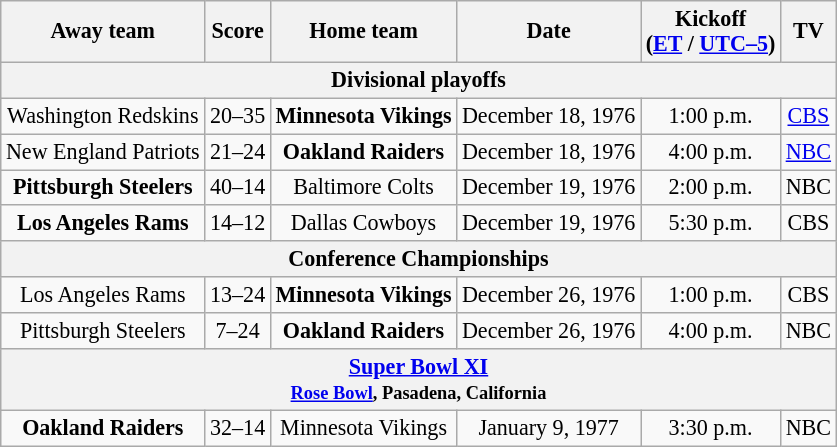<table class="wikitable" style="font-size:92%; text-align:center;">
<tr>
<th>Away team</th>
<th>Score</th>
<th>Home team</th>
<th>Date</th>
<th>Kickoff<br>(<a href='#'>ET</a> / <a href='#'>UTC–5</a>)</th>
<th>TV</th>
</tr>
<tr>
<th colspan="6">Divisional playoffs</th>
</tr>
<tr>
<td>Washington Redskins</td>
<td>20–35</td>
<td><strong>Minnesota Vikings</strong></td>
<td>December 18, 1976</td>
<td>1:00 p.m.</td>
<td><a href='#'>CBS</a></td>
</tr>
<tr>
<td>New England Patriots</td>
<td>21–24</td>
<td><strong>Oakland Raiders</strong></td>
<td>December 18, 1976</td>
<td>4:00 p.m.</td>
<td><a href='#'>NBC</a></td>
</tr>
<tr>
<td><strong>Pittsburgh Steelers</strong></td>
<td>40–14</td>
<td>Baltimore Colts</td>
<td>December 19, 1976</td>
<td>2:00 p.m.</td>
<td>NBC</td>
</tr>
<tr>
<td><strong>Los Angeles Rams</strong></td>
<td>14–12</td>
<td>Dallas Cowboys</td>
<td>December 19, 1976</td>
<td>5:30 p.m.</td>
<td>CBS</td>
</tr>
<tr>
<th colspan="6">Conference Championships</th>
</tr>
<tr>
<td>Los Angeles Rams</td>
<td>13–24</td>
<td><strong>Minnesota Vikings</strong></td>
<td>December 26, 1976</td>
<td>1:00 p.m.</td>
<td>CBS</td>
</tr>
<tr>
<td>Pittsburgh Steelers</td>
<td>7–24</td>
<td><strong>Oakland Raiders</strong></td>
<td>December 26, 1976</td>
<td>4:00 p.m.</td>
<td>NBC</td>
</tr>
<tr>
<th colspan="6"><a href='#'>Super Bowl XI</a><br><small><a href='#'>Rose Bowl</a>, Pasadena, California</small></th>
</tr>
<tr>
<td><strong>Oakland Raiders</strong></td>
<td>32–14</td>
<td>Minnesota Vikings</td>
<td>January 9, 1977</td>
<td>3:30 p.m.</td>
<td>NBC</td>
</tr>
</table>
